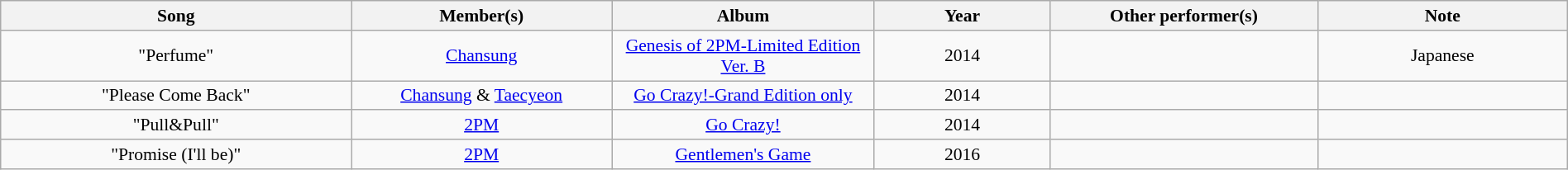<table class="wikitable" style="margin:0.5em auto; clear:both; font-size:.9em; text-align:center; width:100%">
<tr>
<th width="500">Song</th>
<th width="350">Member(s)</th>
<th width="350">Album</th>
<th width="250">Year</th>
<th width="350">Other performer(s)</th>
<th width="350">Note</th>
</tr>
<tr>
<td>"Perfume"</td>
<td><a href='#'>Chansung</a></td>
<td><a href='#'>Genesis of 2PM-Limited Edition Ver. B</a></td>
<td>2014</td>
<td></td>
<td>Japanese</td>
</tr>
<tr>
<td>"Please Come Back"</td>
<td><a href='#'>Chansung</a> & <a href='#'>Taecyeon</a></td>
<td><a href='#'>Go Crazy!-Grand Edition only</a></td>
<td>2014</td>
<td></td>
<td></td>
</tr>
<tr>
<td>"Pull&Pull"</td>
<td><a href='#'>2PM</a></td>
<td><a href='#'>Go Crazy!</a></td>
<td>2014</td>
<td></td>
<td></td>
</tr>
<tr>
<td>"Promise (I'll be)"</td>
<td><a href='#'>2PM</a></td>
<td><a href='#'>Gentlemen's Game</a></td>
<td>2016</td>
<td></td>
<td></td>
</tr>
</table>
